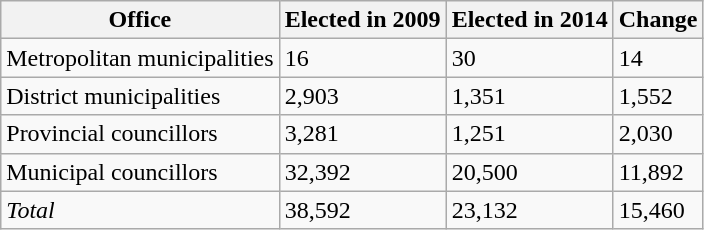<table class="sortable wikitable">
<tr>
<th>Office</th>
<th>Elected in 2009</th>
<th>Elected in 2014</th>
<th>Change</th>
</tr>
<tr>
<td>Metropolitan municipalities</td>
<td>16</td>
<td>30</td>
<td>14</td>
</tr>
<tr>
<td>District municipalities</td>
<td>2,903</td>
<td>1,351</td>
<td>1,552</td>
</tr>
<tr>
<td>Provincial councillors</td>
<td>3,281</td>
<td>1,251</td>
<td>2,030</td>
</tr>
<tr>
<td>Municipal councillors</td>
<td>32,392</td>
<td>20,500</td>
<td>11,892</td>
</tr>
<tr>
<td><em>Total</em></td>
<td>38,592</td>
<td>23,132</td>
<td>15,460</td>
</tr>
</table>
